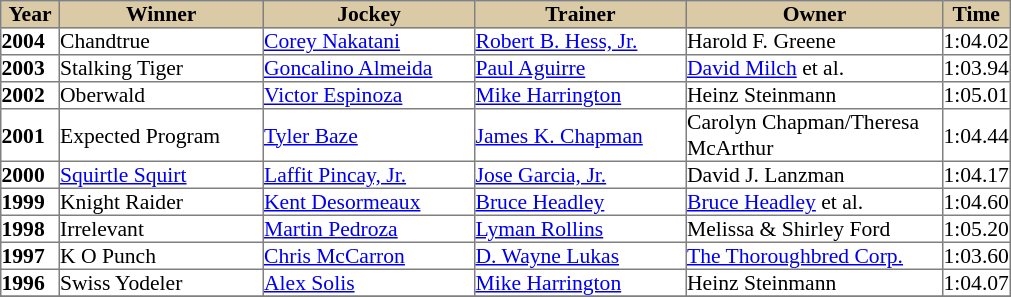<table class = "sortable" | border="1" cellpadding="0" style="border-collapse: collapse; font-size:90%">
<tr bgcolor="#DACAA5" align="center">
<td width="38px"><strong>Year</strong><br></td>
<td width="135px"><strong>Winner</strong><br></td>
<td width="140px"><strong>Jockey</strong><br></td>
<td width="140px"><strong>Trainer</strong><br></td>
<td width="170px"><strong>Owner</strong><br></td>
<td><strong>Time</strong></td>
</tr>
<tr>
<td><strong>2004</strong></td>
<td>Chandtrue</td>
<td><a href='#'>Corey Nakatani</a></td>
<td><a href='#'>Robert B. Hess, Jr.</a></td>
<td>Harold F. Greene</td>
<td>1:04.02</td>
</tr>
<tr>
<td><strong>2003</strong></td>
<td>Stalking Tiger</td>
<td><a href='#'>Goncalino Almeida</a></td>
<td><a href='#'>Paul Aguirre</a></td>
<td><a href='#'>David Milch</a> et al.</td>
<td>1:03.94</td>
</tr>
<tr>
<td><strong>2002</strong></td>
<td>Oberwald</td>
<td><a href='#'>Victor Espinoza</a></td>
<td><a href='#'>Mike Harrington</a></td>
<td>Heinz Steinmann</td>
<td>1:05.01</td>
</tr>
<tr>
<td><strong>2001</strong></td>
<td>Expected Program</td>
<td><a href='#'>Tyler Baze</a></td>
<td><a href='#'>James K. Chapman</a></td>
<td>Carolyn Chapman/Theresa McArthur</td>
<td>1:04.44</td>
</tr>
<tr>
<td><strong>2000</strong></td>
<td><a href='#'>Squirtle Squirt</a></td>
<td><a href='#'>Laffit Pincay, Jr.</a></td>
<td><a href='#'>Jose Garcia, Jr.</a></td>
<td>David J. Lanzman</td>
<td>1:04.17</td>
</tr>
<tr>
<td><strong>1999</strong></td>
<td>Knight Raider</td>
<td><a href='#'>Kent Desormeaux</a></td>
<td><a href='#'>Bruce Headley</a></td>
<td><a href='#'>Bruce Headley</a> et al.</td>
<td>1:04.60</td>
</tr>
<tr>
<td><strong>1998</strong></td>
<td>Irrelevant</td>
<td><a href='#'>Martin Pedroza</a></td>
<td><a href='#'>Lyman Rollins</a></td>
<td>Melissa & Shirley Ford</td>
<td>1:05.20</td>
</tr>
<tr>
<td><strong>1997</strong></td>
<td>K O Punch</td>
<td><a href='#'>Chris McCarron</a></td>
<td><a href='#'>D. Wayne Lukas</a></td>
<td><a href='#'>The Thoroughbred Corp.</a></td>
<td>1:03.60</td>
</tr>
<tr>
<td><strong>1996</strong></td>
<td>Swiss Yodeler</td>
<td><a href='#'>Alex Solis</a></td>
<td><a href='#'>Mike Harrington</a></td>
<td>Heinz Steinmann</td>
<td>1:04.07</td>
</tr>
<tr>
</tr>
</table>
